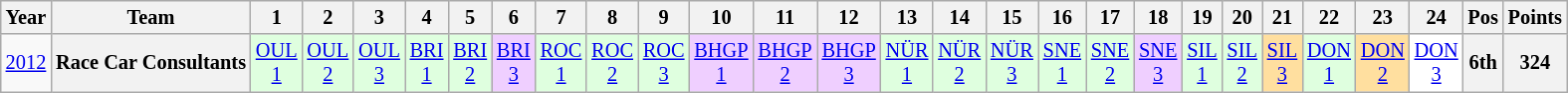<table class="wikitable" style="text-align:center; font-size:85%">
<tr>
<th>Year</th>
<th>Team</th>
<th>1</th>
<th>2</th>
<th>3</th>
<th>4</th>
<th>5</th>
<th>6</th>
<th>7</th>
<th>8</th>
<th>9</th>
<th>10</th>
<th>11</th>
<th>12</th>
<th>13</th>
<th>14</th>
<th>15</th>
<th>16</th>
<th>17</th>
<th>18</th>
<th>19</th>
<th>20</th>
<th>21</th>
<th>22</th>
<th>23</th>
<th>24</th>
<th>Pos</th>
<th>Points</th>
</tr>
<tr>
<td><a href='#'>2012</a></td>
<th nowrap>Race Car Consultants</th>
<td style="background:#DFFFDF;"><a href='#'>OUL<br>1</a><br></td>
<td style="background:#DFFFDF;"><a href='#'>OUL<br>2</a><br></td>
<td style="background:#DFFFDF;"><a href='#'>OUL<br>3</a><br></td>
<td style="background:#DFFFDF;"><a href='#'>BRI<br>1</a><br></td>
<td style="background:#DFFFDF;"><a href='#'>BRI<br>2</a><br></td>
<td style="background:#EFCFFF;"><a href='#'>BRI<br>3</a><br></td>
<td style="background:#DFFFDF;"><a href='#'>ROC<br>1</a><br></td>
<td style="background:#DFFFDF;"><a href='#'>ROC<br>2</a><br></td>
<td style="background:#DFFFDF;"><a href='#'>ROC<br>3</a><br></td>
<td style="background:#EFCFFF;"><a href='#'>BHGP<br>1</a><br></td>
<td style="background:#EFCFFF;"><a href='#'>BHGP<br>2</a><br></td>
<td style="background:#EFCFFF;"><a href='#'>BHGP<br>3</a><br></td>
<td style="background:#DFFFDF;"><a href='#'>NÜR<br>1</a><br></td>
<td style="background:#DFFFDF;"><a href='#'>NÜR<br>2</a><br></td>
<td style="background:#DFFFDF;"><a href='#'>NÜR<br>3</a><br></td>
<td style="background:#DFFFDF;"><a href='#'>SNE<br>1</a><br></td>
<td style="background:#DFFFDF;"><a href='#'>SNE<br>2</a><br></td>
<td style="background:#EFCFFF;"><a href='#'>SNE<br>3</a><br></td>
<td style="background:#DFFFDF;"><a href='#'>SIL<br>1</a><br></td>
<td style="background:#DFFFDF;"><a href='#'>SIL<br>2</a><br></td>
<td style="background:#FFDF9F;"><a href='#'>SIL<br>3</a><br></td>
<td style="background:#DFFFDF;"><a href='#'>DON<br>1</a><br></td>
<td style="background:#FFDF9F;"><a href='#'>DON<br>2</a><br></td>
<td style="background:#FFFFFF;"><a href='#'>DON<br>3</a><br></td>
<th>6th</th>
<th>324</th>
</tr>
</table>
